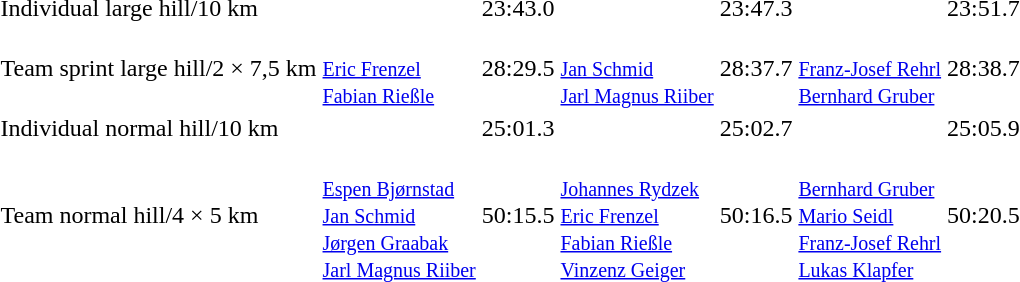<table>
<tr>
<td>Individual large hill/10 km<br></td>
<td></td>
<td>23:43.0</td>
<td></td>
<td>23:47.3</td>
<td></td>
<td>23:51.7</td>
</tr>
<tr>
<td>Team sprint large hill/2 × 7,5 km<br></td>
<td><br><small><a href='#'>Eric Frenzel</a><br><a href='#'>Fabian Rießle</a></small></td>
<td>28:29.5</td>
<td><br><small><a href='#'>Jan Schmid</a><br><a href='#'>Jarl Magnus Riiber</a></small></td>
<td>28:37.7</td>
<td><br><small><a href='#'>Franz-Josef Rehrl</a><br><a href='#'>Bernhard Gruber</a></small></td>
<td>28:38.7</td>
</tr>
<tr>
<td>Individual normal hill/10 km<br></td>
<td></td>
<td>25:01.3</td>
<td></td>
<td>25:02.7</td>
<td></td>
<td>25:05.9</td>
</tr>
<tr>
<td>Team normal hill/4 × 5 km<br></td>
<td><br><small><a href='#'>Espen Bjørnstad</a><br><a href='#'>Jan Schmid</a><br><a href='#'>Jørgen Graabak</a><br><a href='#'>Jarl Magnus Riiber</a></small></td>
<td>50:15.5</td>
<td><br><small><a href='#'>Johannes Rydzek</a><br><a href='#'>Eric Frenzel</a><br><a href='#'>Fabian Rießle</a><br><a href='#'>Vinzenz Geiger</a></small></td>
<td>50:16.5</td>
<td><br><small><a href='#'>Bernhard Gruber</a><br><a href='#'>Mario Seidl</a><br><a href='#'>Franz-Josef Rehrl</a><br><a href='#'>Lukas Klapfer</a></small></td>
<td>50:20.5</td>
</tr>
</table>
